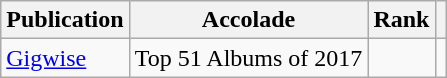<table class="sortable wikitable">
<tr>
<th>Publication</th>
<th>Accolade</th>
<th>Rank</th>
<th class="unsortable"></th>
</tr>
<tr>
<td><a href='#'>Gigwise</a></td>
<td>Top 51 Albums of 2017</td>
<td></td>
<td></td>
</tr>
</table>
